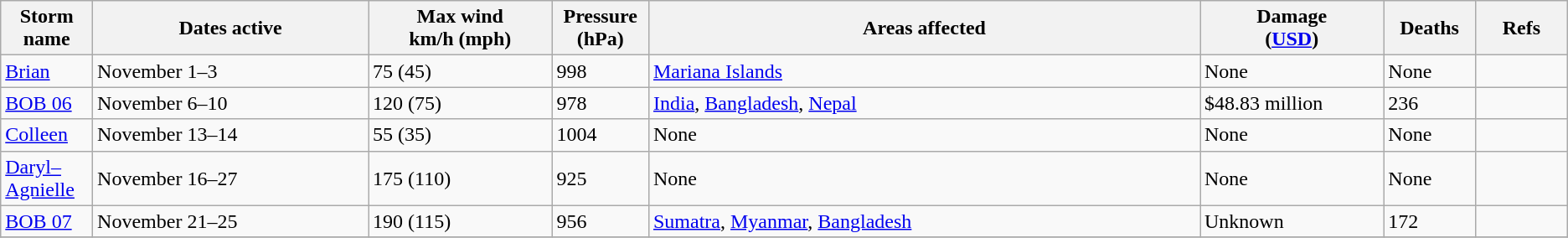<table class="wikitable sortable">
<tr>
<th width="5%">Storm name</th>
<th width="15%">Dates active</th>
<th width="10%">Max wind<br>km/h (mph)</th>
<th width="5%">Pressure<br>(hPa)</th>
<th width="30%">Areas affected</th>
<th width="10%">Damage<br>(<a href='#'>USD</a>)</th>
<th width="5%">Deaths</th>
<th width="5%">Refs</th>
</tr>
<tr>
<td><a href='#'>Brian</a></td>
<td>November 1–3</td>
<td>75 (45)</td>
<td>998</td>
<td><a href='#'>Mariana Islands</a></td>
<td>None</td>
<td>None</td>
<td></td>
</tr>
<tr>
<td><a href='#'>BOB 06</a></td>
<td>November 6–10</td>
<td>120 (75)</td>
<td>978</td>
<td><a href='#'>India</a>, <a href='#'>Bangladesh</a>, <a href='#'>Nepal</a></td>
<td>$48.83 million</td>
<td>236</td>
<td></td>
</tr>
<tr>
<td><a href='#'>Colleen</a></td>
<td>November 13–14</td>
<td>55 (35)</td>
<td>1004</td>
<td>None</td>
<td>None</td>
<td>None</td>
<td></td>
</tr>
<tr>
<td><a href='#'>Daryl–Agnielle</a></td>
<td>November 16–27</td>
<td>175 (110)</td>
<td>925</td>
<td>None</td>
<td>None</td>
<td>None</td>
<td></td>
</tr>
<tr>
<td><a href='#'>BOB 07</a></td>
<td>November 21–25</td>
<td>190 (115)</td>
<td>956</td>
<td><a href='#'>Sumatra</a>, <a href='#'>Myanmar</a>, <a href='#'>Bangladesh</a></td>
<td>Unknown</td>
<td>172</td>
<td></td>
</tr>
<tr>
</tr>
</table>
